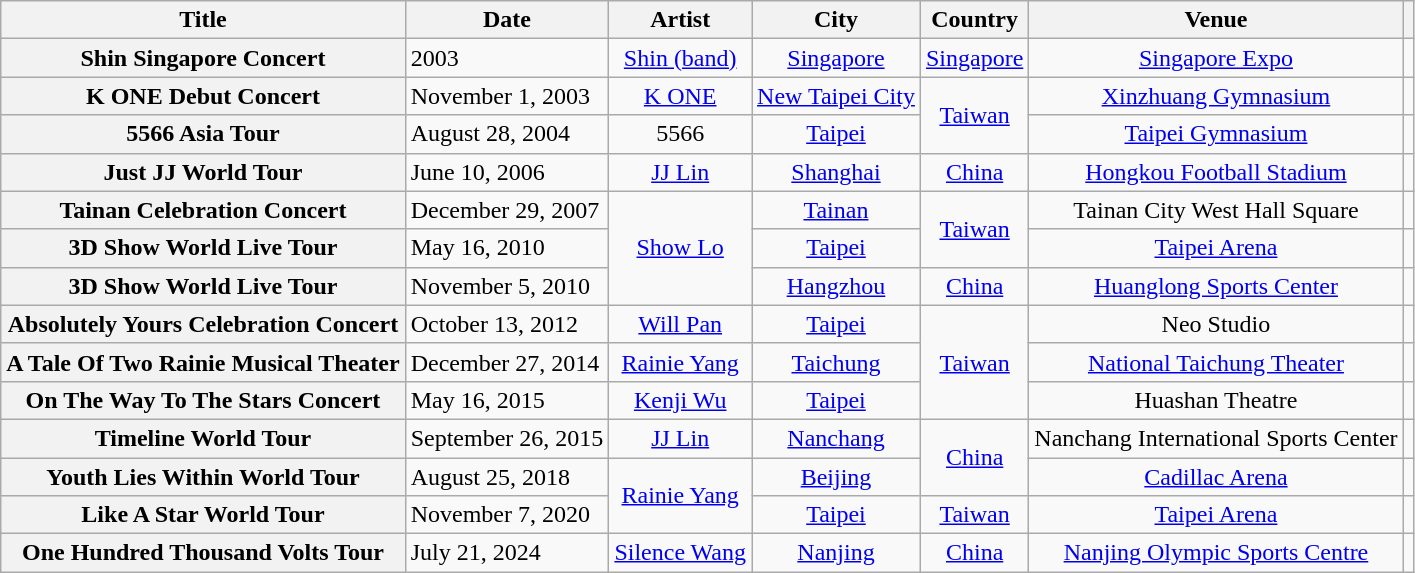<table class="wikitable sortable plainrowheaders" style="text-align:center;">
<tr>
<th scope="col">Title</th>
<th scope="col">Date</th>
<th>Artist</th>
<th scope="col">City</th>
<th scope="col">Country</th>
<th scope="col">Venue</th>
<th class="unsortable"></th>
</tr>
<tr>
<th scope="row">Shin Singapore Concert</th>
<td style="text-align:left;">2003</td>
<td><a href='#'>Shin (band)</a></td>
<td><a href='#'>Singapore</a></td>
<td><a href='#'>Singapore</a></td>
<td><a href='#'>Singapore Expo</a></td>
<td></td>
</tr>
<tr>
<th scope="row">K ONE Debut Concert</th>
<td style="text-align:left;">November 1, 2003</td>
<td><a href='#'>K ONE</a></td>
<td><a href='#'>New Taipei City</a></td>
<td rowspan="2"><a href='#'>Taiwan</a></td>
<td><a href='#'>Xinzhuang Gymnasium</a></td>
<td></td>
</tr>
<tr>
<th scope="row">5566 Asia Tour</th>
<td style="text-align:left;">August 28, 2004</td>
<td>5566</td>
<td><a href='#'>Taipei</a></td>
<td><a href='#'>Taipei Gymnasium</a></td>
<td></td>
</tr>
<tr>
<th scope="row">Just JJ World Tour</th>
<td style="text-align:left;">June 10, 2006</td>
<td><a href='#'>JJ Lin</a></td>
<td><a href='#'>Shanghai</a></td>
<td><a href='#'>China</a></td>
<td><a href='#'>Hongkou Football Stadium</a></td>
<td></td>
</tr>
<tr>
<th scope="row">Tainan Celebration Concert</th>
<td style="text-align:left;">December 29, 2007</td>
<td rowspan="3"><a href='#'>Show Lo</a></td>
<td><a href='#'>Tainan</a></td>
<td rowspan="2"><a href='#'>Taiwan</a></td>
<td>Tainan City West Hall Square</td>
<td></td>
</tr>
<tr>
<th scope="row">3D Show World Live Tour</th>
<td style="text-align:left;">May 16, 2010</td>
<td><a href='#'>Taipei</a></td>
<td><a href='#'>Taipei Arena</a></td>
<td></td>
</tr>
<tr>
<th scope="row">3D Show World Live Tour</th>
<td style="text-align:left;">November 5, 2010</td>
<td><a href='#'>Hangzhou</a></td>
<td><a href='#'>China</a></td>
<td><a href='#'>Huanglong Sports Center</a></td>
<td></td>
</tr>
<tr>
<th scope="row">Absolutely Yours Celebration Concert</th>
<td style="text-align:left;">October 13, 2012</td>
<td><a href='#'>Will Pan</a></td>
<td><a href='#'>Taipei</a></td>
<td rowspan="3"><a href='#'>Taiwan</a></td>
<td>Neo Studio</td>
<td></td>
</tr>
<tr>
<th scope="row">A Tale Of Two Rainie Musical Theater</th>
<td style="text-align:left;">December 27, 2014</td>
<td><a href='#'>Rainie Yang</a></td>
<td><a href='#'>Taichung</a></td>
<td><a href='#'>National Taichung Theater</a></td>
<td></td>
</tr>
<tr>
<th scope="row">On The Way To The Stars Concert</th>
<td style="text-align:left;">May 16, 2015</td>
<td><a href='#'>Kenji Wu</a></td>
<td><a href='#'>Taipei</a></td>
<td>Huashan Theatre</td>
<td></td>
</tr>
<tr>
<th scope="row">Timeline World Tour</th>
<td style="text-align:left;">September 26, 2015</td>
<td><a href='#'>JJ Lin</a></td>
<td><a href='#'>Nanchang</a></td>
<td rowspan="2"><a href='#'>China</a></td>
<td>Nanchang International Sports Center</td>
<td></td>
</tr>
<tr>
<th scope="row">Youth Lies Within World Tour</th>
<td style="text-align:left;">August 25, 2018</td>
<td rowspan="2"><a href='#'>Rainie Yang</a></td>
<td><a href='#'>Beijing</a></td>
<td><a href='#'>Cadillac Arena</a></td>
<td></td>
</tr>
<tr>
<th scope="row">Like A Star World Tour</th>
<td style="text-align:left;">November 7, 2020</td>
<td><a href='#'>Taipei</a></td>
<td><a href='#'>Taiwan</a></td>
<td><a href='#'>Taipei Arena</a></td>
<td></td>
</tr>
<tr>
<th scope="row">One Hundred Thousand Volts Tour</th>
<td style="text-align:left;">July 21, 2024</td>
<td><a href='#'>Silence Wang</a></td>
<td><a href='#'>Nanjing</a></td>
<td><a href='#'>China</a></td>
<td><a href='#'>Nanjing Olympic Sports Centre</a></td>
<td></td>
</tr>
</table>
